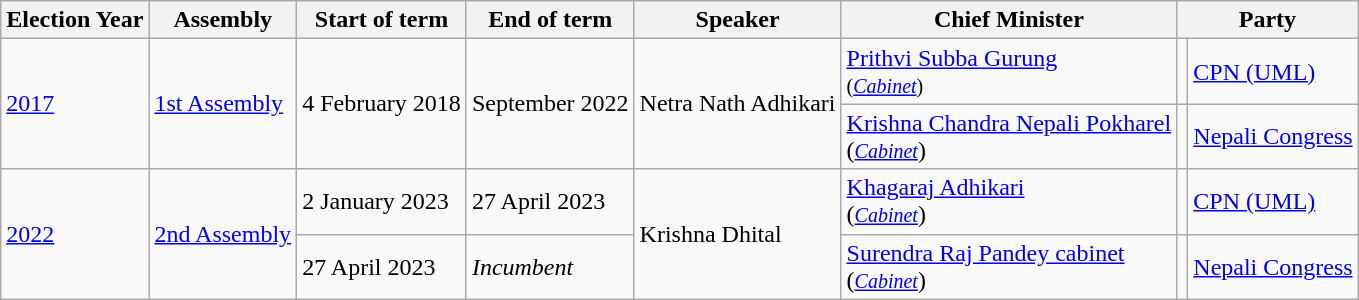<table class="wikitable">
<tr>
<th>Election Year</th>
<th>Assembly</th>
<th>Start of term</th>
<th>End of term</th>
<th>Speaker</th>
<th>Chief Minister</th>
<th colspan="2">Party</th>
</tr>
<tr>
<td rowspan="2"><a href='#'>2017</a></td>
<td rowspan="2"><a href='#'>1st Assembly</a></td>
<td rowspan="2">4 February 2018</td>
<td rowspan="2">September 2022</td>
<td rowspan="2">Netra Nath Adhikari</td>
<td><a href='#'>Prithvi Subba Gurung</a><br><small>(<a href='#'><em>Cabinet</em></a>)</small></td>
<td></td>
<td><a href='#'>CPN (UML)</a></td>
</tr>
<tr>
<td><a href='#'>Krishna Chandra Nepali Pokharel</a><br>(<small><em><a href='#'>Cabinet</a></em></small>)</td>
<td></td>
<td><a href='#'>Nepali Congress</a></td>
</tr>
<tr>
<td rowspan="2"><a href='#'>2022</a></td>
<td rowspan="2"><a href='#'>2nd Assembly</a></td>
<td>2 January 2023</td>
<td>27 April 2023</td>
<td rowspan="2">Krishna Dhital</td>
<td><a href='#'>Khagaraj Adhikari</a><br>(<small><em><a href='#'>Cabinet</a></em></small>)</td>
<td></td>
<td><a href='#'>CPN (UML)</a></td>
</tr>
<tr>
<td>27 April 2023</td>
<td><em>Incumbent</em></td>
<td><a href='#'>Surendra Raj Pandey cabinet</a><br>(<small><em><a href='#'>Cabinet</a></em></small>)</td>
<td></td>
<td><a href='#'>Nepali Congress</a></td>
</tr>
</table>
